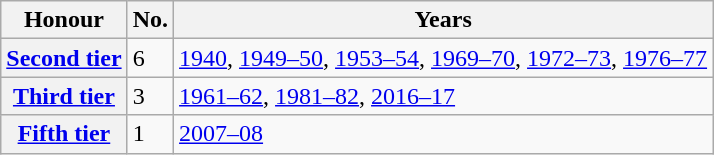<table class="wikitable plainrowheaders">
<tr>
<th scope=col>Honour</th>
<th scope=col>No.</th>
<th scope=col>Years</th>
</tr>
<tr>
<th scope=row><a href='#'>Second tier</a></th>
<td>6</td>
<td><a href='#'>1940</a>, <a href='#'>1949–50</a>, <a href='#'>1953–54</a>, <a href='#'>1969–70</a>, <a href='#'>1972–73</a>, <a href='#'>1976–77</a></td>
</tr>
<tr>
<th scope=row><a href='#'>Third tier</a></th>
<td>3</td>
<td><a href='#'>1961–62</a>, <a href='#'>1981–82</a>, <a href='#'>2016–17</a></td>
</tr>
<tr>
<th scope=row><a href='#'>Fifth tier</a></th>
<td>1</td>
<td><a href='#'>2007–08</a></td>
</tr>
</table>
